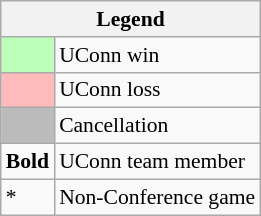<table class="wikitable" style="font-size:90%">
<tr>
<th colspan=2>Legend</th>
</tr>
<tr>
<td style="background:#bfb;"> </td>
<td>UConn win</td>
</tr>
<tr>
<td style="background:#fbb;"> </td>
<td>UConn loss</td>
</tr>
<tr>
<td style="background:#bbb;"> </td>
<td>Cancellation</td>
</tr>
<tr>
<td><strong>Bold</strong></td>
<td>UConn team member</td>
</tr>
<tr>
<td>*</td>
<td>Non-Conference game</td>
</tr>
</table>
